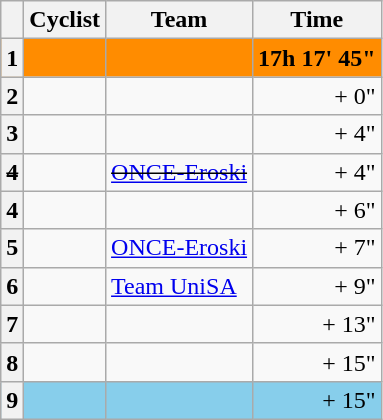<table class="wikitable">
<tr>
<th></th>
<th>Cyclist</th>
<th>Team</th>
<th>Time</th>
</tr>
<tr style="background:#ff8c00;">
<th>1</th>
<td><strong></strong></td>
<td><strong></strong></td>
<td align="right"><strong>17h 17' 45"</strong></td>
</tr>
<tr>
<th>2</th>
<td></td>
<td></td>
<td align="right">+ 0"</td>
</tr>
<tr>
<th>3</th>
<td></td>
<td></td>
<td align="right">+ 4"</td>
</tr>
<tr>
<th><s>4</s></th>
<td><s></s></td>
<td><s><a href='#'>ONCE-Eroski</a></s></td>
<td align="right">+ 4"</td>
</tr>
<tr>
<th>4</th>
<td></td>
<td></td>
<td align="right">+ 6"</td>
</tr>
<tr>
<th>5</th>
<td></td>
<td><a href='#'>ONCE-Eroski</a></td>
<td align="right">+ 7"</td>
</tr>
<tr>
<th>6</th>
<td></td>
<td><a href='#'>Team UniSA</a></td>
<td align="right">+ 9"</td>
</tr>
<tr>
<th>7</th>
<td></td>
<td></td>
<td align="right">+ 13"</td>
</tr>
<tr>
<th>8</th>
<td></td>
<td></td>
<td align="right">+ 15"</td>
</tr>
<tr style="background:skyBlue;">
<th>9</th>
<td></td>
<td></td>
<td align="right">+ 15"</td>
</tr>
</table>
